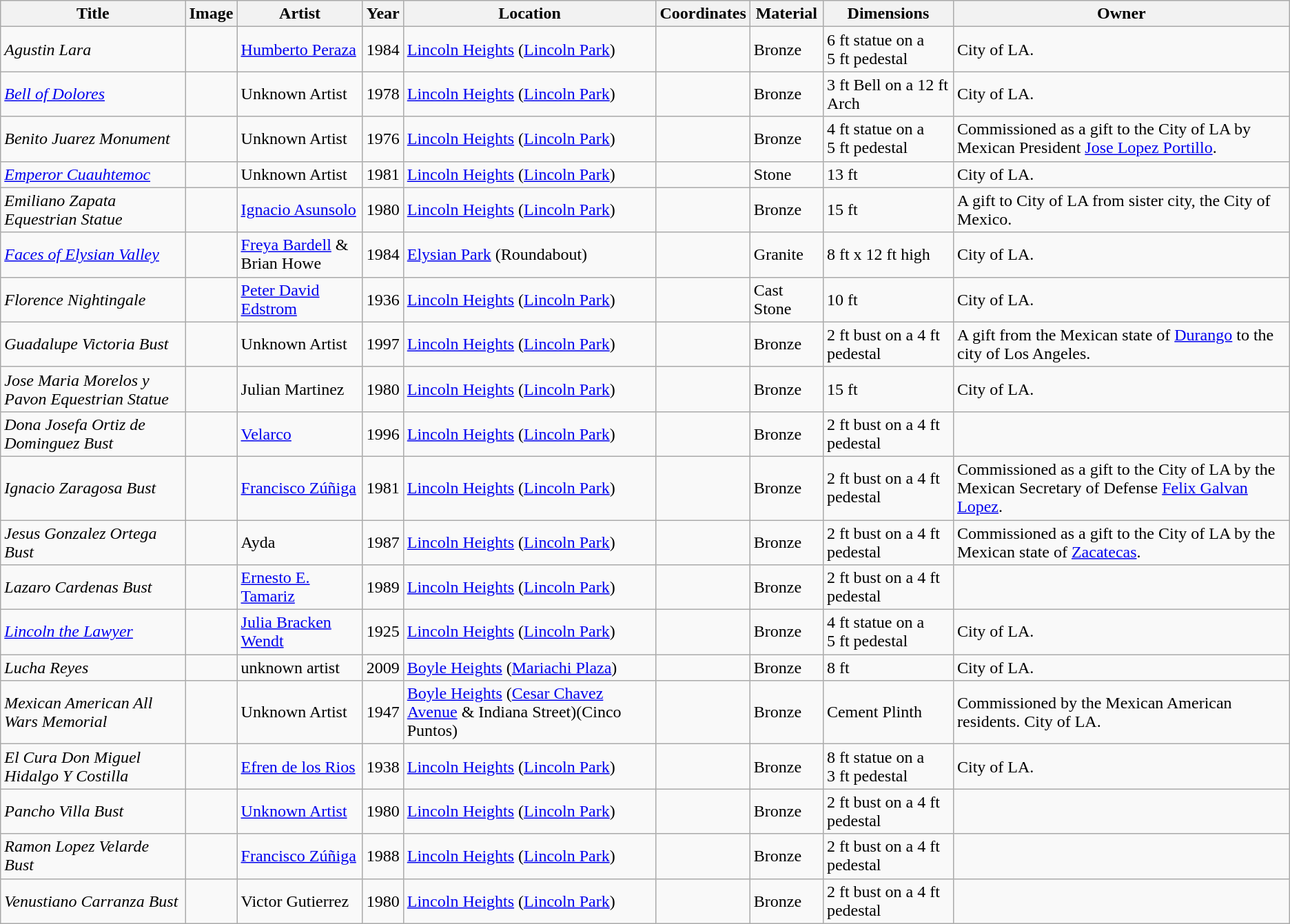<table class="wikitable sortable">
<tr>
<th>Title</th>
<th>Image</th>
<th>Artist</th>
<th>Year</th>
<th>Location</th>
<th>Coordinates</th>
<th>Material</th>
<th>Dimensions</th>
<th>Owner</th>
</tr>
<tr>
<td><em>Agustin Lara</em></td>
<td></td>
<td><a href='#'>Humberto Peraza</a></td>
<td>1984</td>
<td><a href='#'>Lincoln Heights</a> (<a href='#'>Lincoln Park</a>)</td>
<td><small></small></td>
<td>Bronze</td>
<td>6 ft statue on a 5 ft pedestal</td>
<td>City of LA.</td>
</tr>
<tr>
<td><em><a href='#'>Bell of Dolores</a></em></td>
<td></td>
<td>Unknown Artist</td>
<td>1978</td>
<td><a href='#'>Lincoln Heights</a> (<a href='#'>Lincoln Park</a>)</td>
<td><small></small></td>
<td>Bronze</td>
<td>3 ft Bell on a 12 ft Arch</td>
<td>City of LA.</td>
</tr>
<tr>
<td><em>Benito Juarez Monument</em></td>
<td></td>
<td>Unknown Artist</td>
<td>1976</td>
<td><a href='#'>Lincoln Heights</a> (<a href='#'>Lincoln Park</a>)</td>
<td><small></small></td>
<td>Bronze</td>
<td>4 ft statue on a 5 ft pedestal</td>
<td>Commissioned as a gift to the City of LA by Mexican President <a href='#'>Jose Lopez Portillo</a>.</td>
</tr>
<tr>
<td><em><a href='#'>Emperor Cuauhtemoc</a></em></td>
<td></td>
<td>Unknown Artist</td>
<td>1981</td>
<td><a href='#'>Lincoln Heights</a> (<a href='#'>Lincoln Park</a>)</td>
<td><small></small></td>
<td>Stone</td>
<td>13 ft</td>
<td>City of LA.</td>
</tr>
<tr>
<td><em>Emiliano Zapata Equestrian Statue</em></td>
<td></td>
<td><a href='#'>Ignacio Asunsolo</a></td>
<td>1980</td>
<td><a href='#'>Lincoln Heights</a> (<a href='#'>Lincoln Park</a>)</td>
<td><small></small></td>
<td>Bronze</td>
<td>15 ft</td>
<td>A gift to City of LA from sister city, the City of Mexico.</td>
</tr>
<tr>
<td><em><a href='#'>Faces of Elysian Valley</a></em></td>
<td></td>
<td><a href='#'>Freya Bardell</a> & Brian Howe</td>
<td>1984</td>
<td><a href='#'>Elysian Park</a> (Roundabout)</td>
<td><small></small></td>
<td>Granite</td>
<td>8 ft x 12 ft high</td>
<td>City of LA.</td>
</tr>
<tr>
<td><em>Florence Nightingale</em></td>
<td></td>
<td><a href='#'>Peter David Edstrom</a></td>
<td>1936</td>
<td><a href='#'>Lincoln Heights</a> (<a href='#'>Lincoln Park</a>)</td>
<td><small></small></td>
<td>Cast Stone</td>
<td>10 ft</td>
<td>City of LA.</td>
</tr>
<tr>
<td><em>Guadalupe Victoria Bust</em></td>
<td></td>
<td>Unknown Artist</td>
<td>1997</td>
<td><a href='#'>Lincoln Heights</a> (<a href='#'>Lincoln Park</a>)</td>
<td><small></small></td>
<td>Bronze</td>
<td>2 ft bust on a 4 ft pedestal</td>
<td>A gift from the Mexican state of <a href='#'>Durango</a> to the city of Los Angeles.</td>
</tr>
<tr>
<td><em>Jose Maria Morelos y Pavon Equestrian Statue</em></td>
<td></td>
<td>Julian Martinez</td>
<td>1980</td>
<td><a href='#'>Lincoln Heights</a> (<a href='#'>Lincoln Park</a>)</td>
<td><small></small></td>
<td>Bronze</td>
<td>15 ft</td>
<td>City of LA.</td>
</tr>
<tr>
<td><em>Dona Josefa Ortiz de Dominguez Bust</em></td>
<td></td>
<td><a href='#'>Velarco</a></td>
<td>1996</td>
<td><a href='#'>Lincoln Heights</a> (<a href='#'>Lincoln Park</a>)</td>
<td><small></small></td>
<td>Bronze</td>
<td>2 ft bust on a 4 ft pedestal</td>
<td></td>
</tr>
<tr>
<td><em>Ignacio Zaragosa Bust</em></td>
<td></td>
<td><a href='#'>Francisco Zúñiga</a></td>
<td>1981</td>
<td><a href='#'>Lincoln Heights</a> (<a href='#'>Lincoln Park</a>)</td>
<td><small></small></td>
<td>Bronze</td>
<td>2 ft bust on a 4 ft pedestal</td>
<td>Commissioned as a gift to the City of LA by the Mexican Secretary of Defense <a href='#'>Felix Galvan Lopez</a>.</td>
</tr>
<tr>
<td><em>Jesus Gonzalez Ortega Bust</em></td>
<td></td>
<td>Ayda</td>
<td>1987</td>
<td><a href='#'>Lincoln Heights</a> (<a href='#'>Lincoln Park</a>)</td>
<td><small></small></td>
<td>Bronze</td>
<td>2 ft bust on a 4 ft pedestal</td>
<td>Commissioned as a gift to the City of LA by the Mexican state of <a href='#'>Zacatecas</a>.</td>
</tr>
<tr>
<td><em>Lazaro Cardenas Bust</em></td>
<td></td>
<td><a href='#'>Ernesto E. Tamariz</a></td>
<td>1989</td>
<td><a href='#'>Lincoln Heights</a> (<a href='#'>Lincoln Park</a>)</td>
<td><small></small></td>
<td>Bronze</td>
<td>2 ft bust on a 4 ft pedestal</td>
<td></td>
</tr>
<tr>
<td><em><a href='#'>Lincoln the Lawyer</a></em></td>
<td></td>
<td><a href='#'>Julia Bracken Wendt</a></td>
<td>1925</td>
<td><a href='#'>Lincoln Heights</a> (<a href='#'>Lincoln Park</a>)</td>
<td><small></small></td>
<td>Bronze</td>
<td>4 ft statue on a 5 ft pedestal</td>
<td>City of LA.</td>
</tr>
<tr>
<td><em>Lucha Reyes</em></td>
<td></td>
<td>unknown artist</td>
<td>2009</td>
<td><a href='#'>Boyle Heights</a> (<a href='#'>Mariachi Plaza</a>)</td>
<td><small></small></td>
<td>Bronze</td>
<td>8 ft</td>
<td>City of LA.</td>
</tr>
<tr>
<td><em>Mexican American All Wars Memorial</em></td>
<td></td>
<td>Unknown Artist</td>
<td>1947</td>
<td><a href='#'>Boyle Heights</a> (<a href='#'>Cesar Chavez Avenue</a> & Indiana Street)(Cinco Puntos)</td>
<td><small></small></td>
<td>Bronze</td>
<td>Cement Plinth</td>
<td>Commissioned by the Mexican American residents. City of LA.</td>
</tr>
<tr>
<td><em>El Cura Don Miguel Hidalgo Y Costilla</em></td>
<td></td>
<td><a href='#'>Efren de los Rios</a></td>
<td>1938</td>
<td><a href='#'>Lincoln Heights</a> (<a href='#'>Lincoln Park</a>)</td>
<td><small></small></td>
<td>Bronze</td>
<td>8 ft statue on a 3 ft pedestal</td>
<td>City of LA.</td>
</tr>
<tr>
<td><em>Pancho Villa Bust</em></td>
<td></td>
<td><a href='#'>Unknown Artist</a></td>
<td>1980</td>
<td><a href='#'>Lincoln Heights</a> (<a href='#'>Lincoln Park</a>)</td>
<td><small></small></td>
<td>Bronze</td>
<td>2 ft bust on a 4 ft pedestal</td>
<td></td>
</tr>
<tr>
<td><em>Ramon Lopez Velarde Bust</em></td>
<td></td>
<td><a href='#'>Francisco Zúñiga</a></td>
<td>1988</td>
<td><a href='#'>Lincoln Heights</a> (<a href='#'>Lincoln Park</a>)</td>
<td><small></small></td>
<td>Bronze</td>
<td>2 ft bust on a 4 ft pedestal</td>
<td></td>
</tr>
<tr>
<td><em>Venustiano Carranza Bust</em></td>
<td></td>
<td>Victor Gutierrez</td>
<td>1980</td>
<td><a href='#'>Lincoln Heights</a> (<a href='#'>Lincoln Park</a>)</td>
<td><small></small></td>
<td>Bronze</td>
<td>2 ft bust on a 4 ft pedestal</td>
<td></td>
</tr>
</table>
